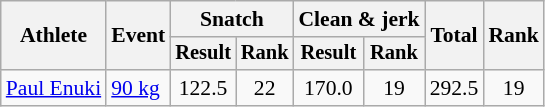<table class="wikitable" style="font-size:90%">
<tr>
<th rowspan="2">Athlete</th>
<th rowspan="2">Event</th>
<th colspan="2">Snatch</th>
<th colspan="2">Clean & jerk</th>
<th rowspan="2">Total</th>
<th rowspan="2">Rank</th>
</tr>
<tr style="font-size:95%">
<th>Result</th>
<th>Rank</th>
<th>Result</th>
<th>Rank</th>
</tr>
<tr align=center>
<td align=left><a href='#'>Paul Enuki</a></td>
<td align=left><a href='#'>90 kg</a></td>
<td>122.5</td>
<td>22</td>
<td>170.0</td>
<td>19</td>
<td>292.5</td>
<td>19</td>
</tr>
</table>
